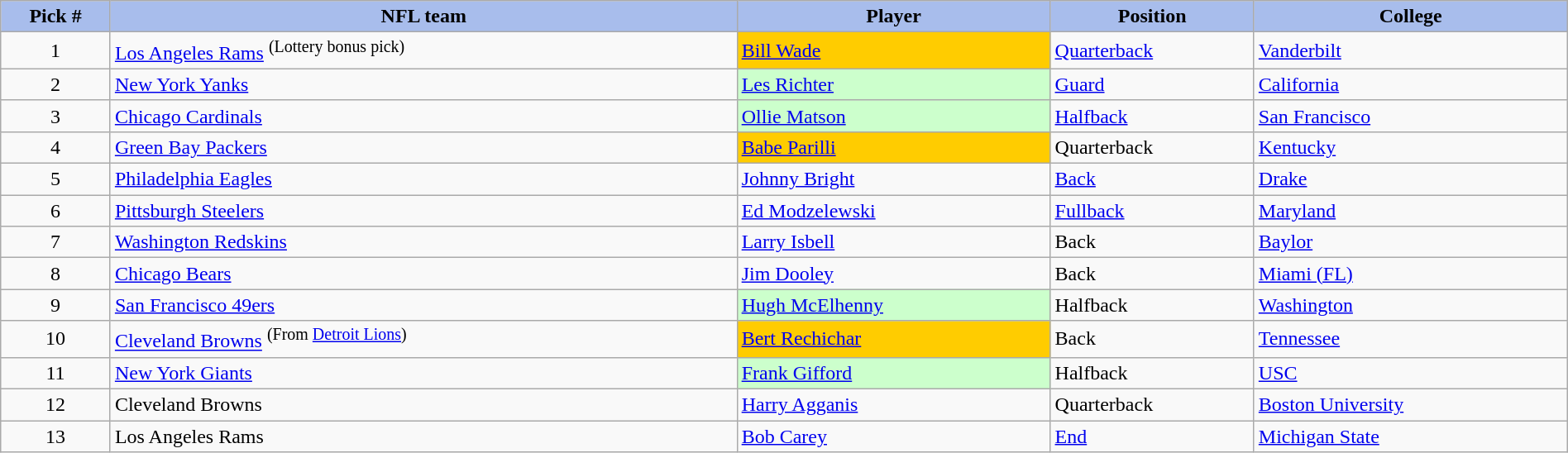<table class="wikitable sortable sortable" style="width: 100%">
<tr>
<th style="background:#A8BDEC;" width=7%>Pick #</th>
<th width=40% style="background:#A8BDEC;">NFL team</th>
<th width=20% style="background:#A8BDEC;">Player</th>
<th width=13% style="background:#A8BDEC;">Position</th>
<th style="background:#A8BDEC;">College</th>
</tr>
<tr>
<td align=center>1</td>
<td><a href='#'>Los Angeles Rams</a> <sup>(Lottery bonus pick)</sup></td>
<td bgcolor="#FFCC00"><a href='#'>Bill Wade</a></td>
<td><a href='#'>Quarterback</a></td>
<td><a href='#'>Vanderbilt</a></td>
</tr>
<tr>
<td align=center>2</td>
<td><a href='#'>New York Yanks</a></td>
<td bgcolor="#CCFFCC"><a href='#'>Les Richter</a></td>
<td><a href='#'>Guard</a></td>
<td><a href='#'>California</a></td>
</tr>
<tr>
<td align=center>3</td>
<td><a href='#'>Chicago Cardinals</a></td>
<td bgcolor="#CCFFCC"><a href='#'>Ollie Matson</a></td>
<td><a href='#'>Halfback</a></td>
<td><a href='#'>San Francisco</a></td>
</tr>
<tr>
<td align=center>4</td>
<td><a href='#'>Green Bay Packers</a></td>
<td bgcolor="#FFCC00"><a href='#'>Babe Parilli</a></td>
<td>Quarterback</td>
<td><a href='#'>Kentucky</a></td>
</tr>
<tr>
<td align=center>5</td>
<td><a href='#'>Philadelphia Eagles</a></td>
<td><a href='#'>Johnny Bright</a></td>
<td><a href='#'>Back</a></td>
<td><a href='#'>Drake</a></td>
</tr>
<tr>
<td align=center>6</td>
<td><a href='#'>Pittsburgh Steelers</a></td>
<td><a href='#'>Ed Modzelewski</a></td>
<td><a href='#'>Fullback</a></td>
<td><a href='#'>Maryland</a></td>
</tr>
<tr>
<td align=center>7</td>
<td><a href='#'>Washington Redskins</a></td>
<td><a href='#'>Larry Isbell</a></td>
<td>Back</td>
<td><a href='#'>Baylor</a></td>
</tr>
<tr>
<td align=center>8</td>
<td><a href='#'>Chicago Bears</a></td>
<td><a href='#'>Jim Dooley</a></td>
<td>Back</td>
<td><a href='#'>Miami (FL)</a></td>
</tr>
<tr>
<td align=center>9</td>
<td><a href='#'>San Francisco 49ers</a></td>
<td bgcolor="#CCFFCC"><a href='#'>Hugh McElhenny</a></td>
<td>Halfback</td>
<td><a href='#'>Washington</a></td>
</tr>
<tr>
<td align=center>10</td>
<td><a href='#'>Cleveland Browns</a> <sup>(From <a href='#'>Detroit Lions</a>)</sup></td>
<td bgcolor="#FFCC00"><a href='#'>Bert Rechichar</a></td>
<td>Back</td>
<td><a href='#'>Tennessee</a></td>
</tr>
<tr>
<td align=center>11</td>
<td><a href='#'>New York Giants</a></td>
<td bgcolor="#CCFFCC"><a href='#'>Frank Gifford</a></td>
<td>Halfback</td>
<td><a href='#'>USC</a></td>
</tr>
<tr>
<td align=center>12</td>
<td>Cleveland Browns</td>
<td><a href='#'>Harry Agganis</a></td>
<td>Quarterback</td>
<td><a href='#'>Boston University</a></td>
</tr>
<tr>
<td align=center>13</td>
<td>Los Angeles Rams</td>
<td><a href='#'>Bob Carey</a></td>
<td><a href='#'>End</a></td>
<td><a href='#'>Michigan State</a></td>
</tr>
</table>
